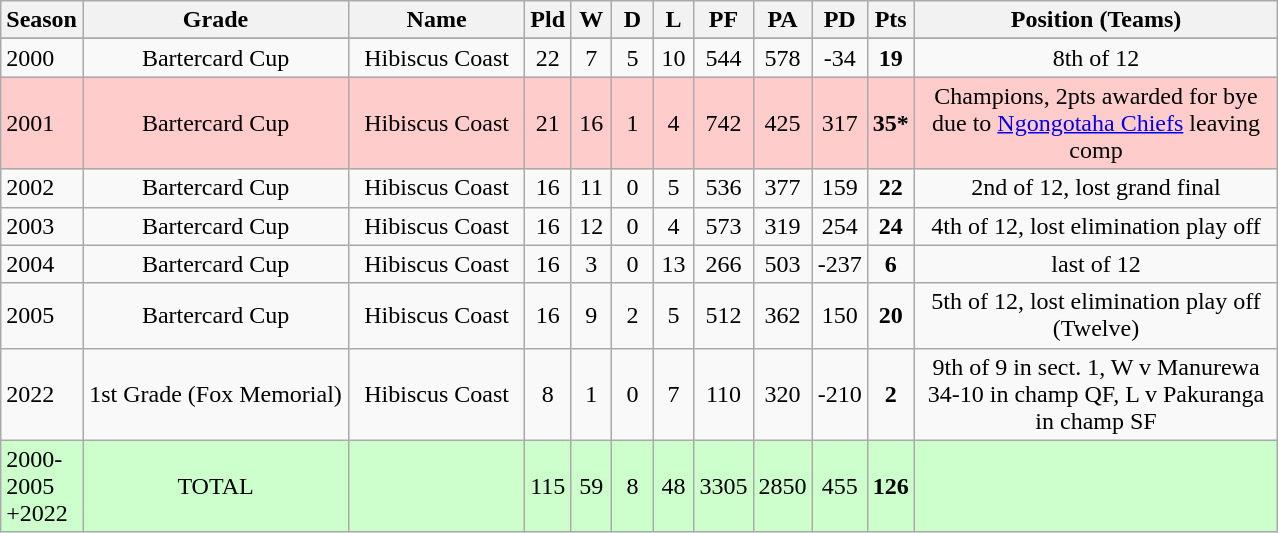<table class="wikitable" style="text-align:center;">
<tr>
<th width=30>Season</th>
<th width=170 abbr="Grade">Grade</th>
<th width=110 abbr="Name">Name</th>
<th width=20 abbr="Played">Pld</th>
<th width=20 abbr="Won">W</th>
<th width=20 abbr="Drawn">D</th>
<th width=20 abbr="Lost">L</th>
<th width=20 abbr="Points for">PF</th>
<th width=20 abbr="Points against">PA</th>
<th width=20 abbr="Points difference">PD</th>
<th width=20 abbr="Points">Pts</th>
<th width=235>Position (Teams)</th>
</tr>
<tr>
</tr>
<tr>
<td style="text-align:left;">2000</td>
<td>Bartercard Cup</td>
<td>Hibiscus Coast</td>
<td>22</td>
<td>7</td>
<td>5</td>
<td>10</td>
<td>544</td>
<td>578</td>
<td>-34</td>
<td><strong>19</strong></td>
<td>8th of 12</td>
</tr>
<tr style="background: #FFCCCC;">
<td style="text-align:left;">2001</td>
<td>Bartercard Cup</td>
<td>Hibiscus Coast</td>
<td>21</td>
<td>16</td>
<td>1</td>
<td>4</td>
<td>742</td>
<td>425</td>
<td>317</td>
<td><strong>35*</strong></td>
<td>Champions, 2pts awarded for bye due to <a href='#'>Ngongotaha Chiefs</a> leaving comp</td>
</tr>
<tr>
<td style="text-align:left;">2002</td>
<td>Bartercard Cup</td>
<td>Hibiscus Coast</td>
<td>16</td>
<td>11</td>
<td>0</td>
<td>5</td>
<td>536</td>
<td>377</td>
<td>159</td>
<td><strong>22</strong></td>
<td>2nd of 12, lost grand final</td>
</tr>
<tr>
<td style="text-align:left;">2003</td>
<td>Bartercard Cup</td>
<td>Hibiscus Coast</td>
<td>16</td>
<td>12</td>
<td>0</td>
<td>4</td>
<td>573</td>
<td>319</td>
<td>254</td>
<td><strong>24</strong></td>
<td>4th of 12, lost elimination play off</td>
</tr>
<tr>
<td style="text-align:left;">2004</td>
<td>Bartercard Cup</td>
<td>Hibiscus Coast</td>
<td>16</td>
<td>3</td>
<td>0</td>
<td>13</td>
<td>266</td>
<td>503</td>
<td>-237</td>
<td><strong>6</strong></td>
<td>last of 12</td>
</tr>
<tr>
<td style="text-align:left;">2005</td>
<td>Bartercard Cup</td>
<td>Hibiscus Coast</td>
<td>16</td>
<td>9</td>
<td>2</td>
<td>5</td>
<td>512</td>
<td>362</td>
<td>150</td>
<td><strong>20</strong></td>
<td>5th of 12, lost elimination play off (Twelve)</td>
</tr>
<tr>
<td style="text-align:left;">2022</td>
<td>1st Grade (Fox Memorial)</td>
<td>Hibiscus Coast</td>
<td>8</td>
<td>1</td>
<td>0</td>
<td>7</td>
<td>110</td>
<td>320</td>
<td>-210</td>
<td><strong>2</strong></td>
<td>9th of 9 in sect. 1, W v Manurewa 34-10 in champ QF, L v Pakuranga in champ SF</td>
</tr>
<tr style="background: #ccffcc;">
<td style="text-align:left;">2000-2005 +2022</td>
<td>TOTAL</td>
<td></td>
<td>115</td>
<td>59</td>
<td>8</td>
<td>48</td>
<td>3305</td>
<td>2850</td>
<td>455</td>
<td><strong>126</strong></td>
<td></td>
</tr>
</table>
